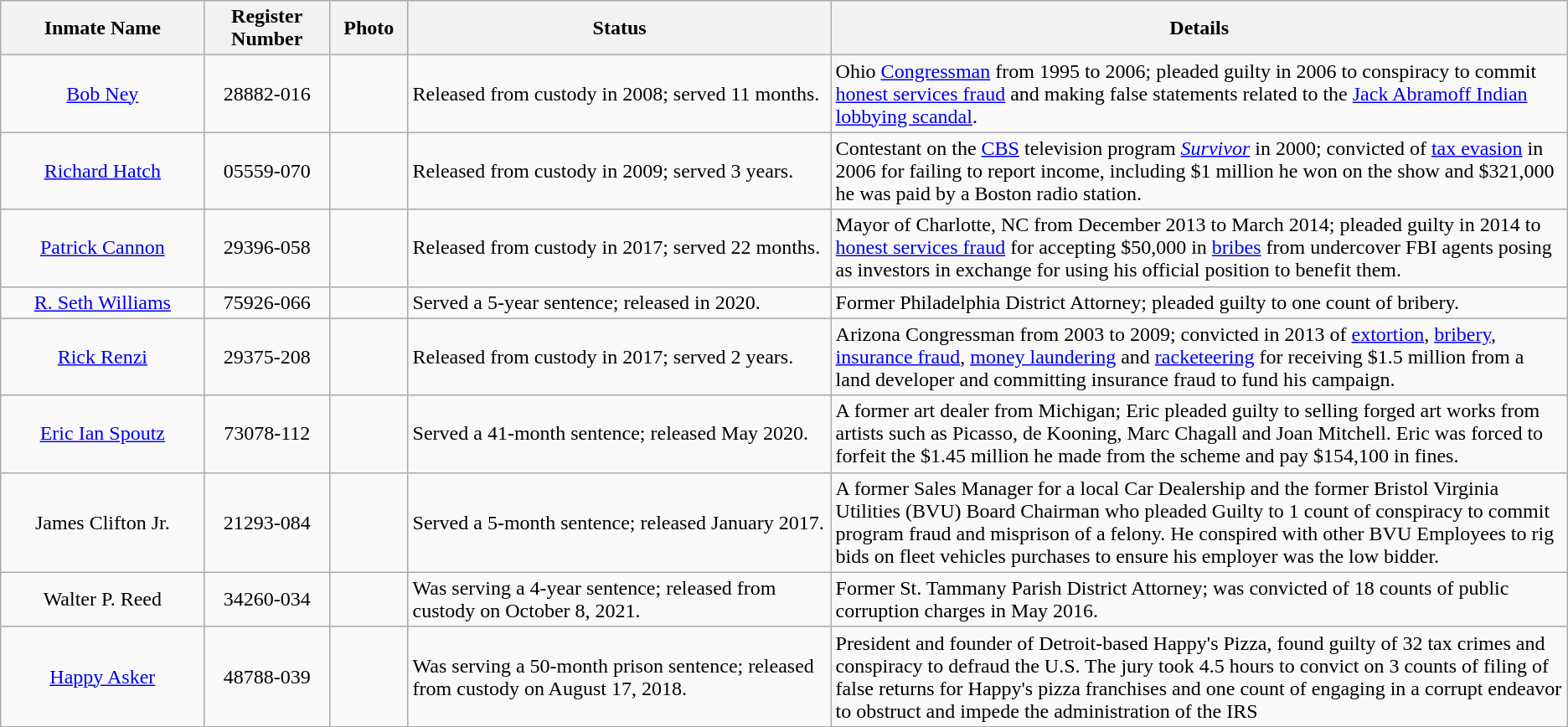<table class="wikitable sortable">
<tr>
<th width=13%>Inmate Name</th>
<th width=8%>Register Number</th>
<th width=5%>Photo</th>
<th width=27%>Status</th>
<th width=52%>Details</th>
</tr>
<tr>
<td align="center"><a href='#'>Bob Ney</a></td>
<td align="center">28882-016</td>
<td></td>
<td>Released from custody in 2008; served 11 months.</td>
<td>Ohio <a href='#'>Congressman</a> from 1995 to 2006; pleaded guilty in 2006 to conspiracy to commit <a href='#'>honest services fraud</a> and making false statements related to the <a href='#'>Jack Abramoff Indian lobbying scandal</a>.</td>
</tr>
<tr>
<td align="center"><a href='#'>Richard Hatch</a></td>
<td align="center">05559-070</td>
<td></td>
<td>Released from custody in 2009; served 3 years.</td>
<td>Contestant on the <a href='#'>CBS</a> television program <em><a href='#'>Survivor</a></em> in 2000; convicted of <a href='#'>tax evasion</a> in 2006 for failing to report income, including $1 million he won on the show and $321,000 he was paid by a Boston radio station.</td>
</tr>
<tr>
<td style="text-align:center;"><a href='#'>Patrick Cannon</a></td>
<td style="text-align:center;">29396-058</td>
<td></td>
<td>Released from custody in 2017; served 22 months.</td>
<td>Mayor of Charlotte, NC from December 2013 to March 2014; pleaded guilty in 2014 to <a href='#'>honest services fraud</a> for accepting $50,000 in <a href='#'>bribes</a> from undercover FBI agents posing as investors in exchange for using his official position to benefit them.</td>
</tr>
<tr>
<td style="text-align:center;"><a href='#'>R. Seth Williams</a></td>
<td style="text-align:center;">75926-066</td>
<td></td>
<td>Served a 5-year sentence; released in 2020.</td>
<td>Former Philadelphia District Attorney; pleaded guilty to one count of bribery.</td>
</tr>
<tr>
<td style="text-align:center;"><a href='#'>Rick Renzi</a></td>
<td style="text-align:center;">29375-208</td>
<td></td>
<td>Released from custody in 2017; served 2 years.</td>
<td>Arizona Congressman from 2003 to 2009; convicted in 2013 of <a href='#'>extortion</a>, <a href='#'>bribery</a>, <a href='#'>insurance fraud</a>, <a href='#'>money laundering</a> and <a href='#'>racketeering</a> for receiving $1.5 million from a land developer and committing insurance fraud to fund his campaign.</td>
</tr>
<tr>
<td align="center"><a href='#'>Eric Ian Spoutz</a></td>
<td align="center">73078-112</td>
<td></td>
<td>Served a 41-month sentence; released May 2020.</td>
<td>A former art dealer from Michigan; Eric pleaded guilty to selling forged art works from artists such as Picasso, de Kooning, Marc Chagall and Joan Mitchell. Eric was forced to forfeit the $1.45 million he made from the scheme and pay $154,100 in fines.</td>
</tr>
<tr>
<td align="center">James Clifton Jr.</td>
<td align="center">21293-084</td>
<td></td>
<td>Served a 5-month sentence; released January 2017.</td>
<td>A former Sales Manager for a local Car Dealership and the former Bristol Virginia Utilities (BVU) Board Chairman who pleaded Guilty to 1 count of conspiracy to commit program fraud and misprison of a felony.  He conspired with other BVU Employees to rig bids on fleet vehicles purchases to ensure his employer was the low bidder.</td>
</tr>
<tr>
<td align="center">Walter P. Reed</td>
<td align="center">34260-034</td>
<td></td>
<td>Was serving a 4-year sentence; released from custody on October 8, 2021.</td>
<td>Former St. Tammany Parish District Attorney; was convicted of 18 counts of public corruption charges in May 2016.</td>
</tr>
<tr>
<td align="center"><a href='#'>Happy Asker</a></td>
<td align="center">48788-039</td>
<td></td>
<td>Was serving a 50-month prison sentence; released from custody on August 17, 2018.</td>
<td>President and founder of Detroit-based Happy's Pizza, found guilty of 32 tax crimes and conspiracy to defraud the U.S. The jury took 4.5 hours to convict on 3 counts of filing of false returns for Happy's pizza franchises and one count of engaging in a corrupt endeavor to obstruct and impede the administration of the IRS</td>
</tr>
</table>
